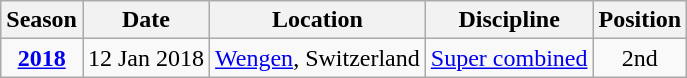<table class="wikitable" style="text-align:center; font-size:100%;">
<tr>
<th>Season</th>
<th>Date</th>
<th>Location</th>
<th>Discipline</th>
<th>Position</th>
</tr>
<tr>
<td rowspan=1><strong><a href='#'>2018</a></strong></td>
<td align=right>12 Jan 2018</td>
<td style="text-align:left;"> <a href='#'>Wengen</a>, Switzerland</td>
<td><a href='#'>Super combined</a></td>
<td>2nd</td>
</tr>
</table>
